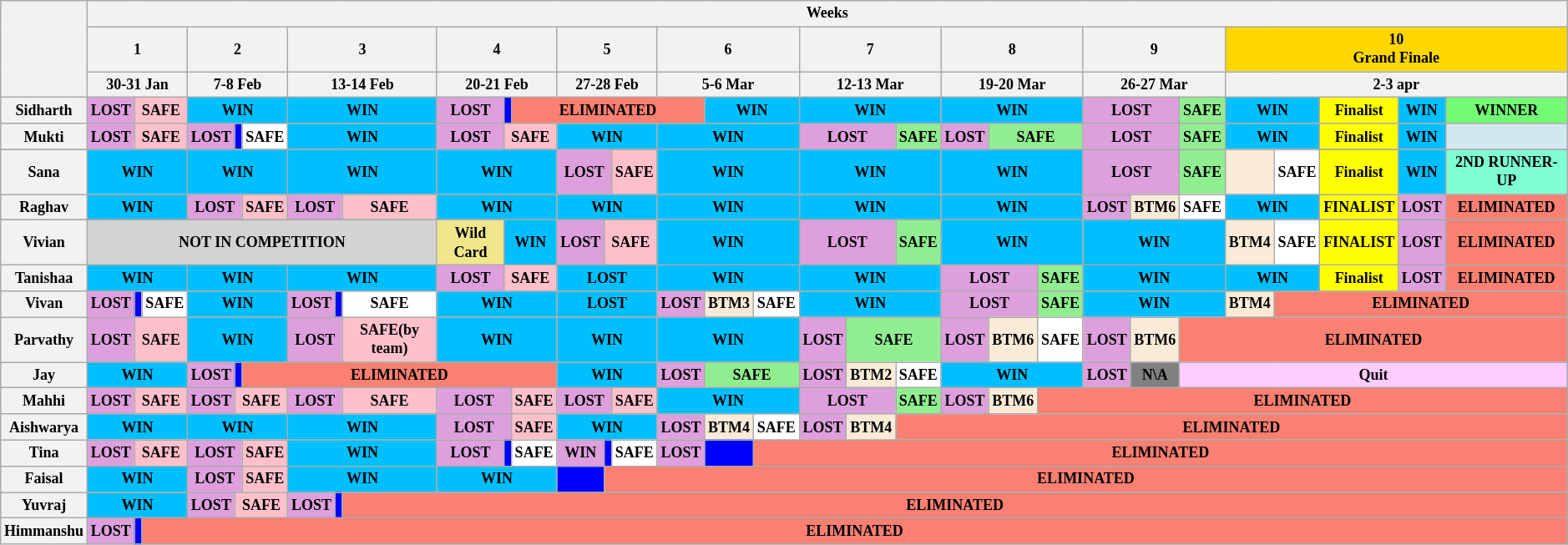<table class="wikitable" border="2" class="wikitable" style="text-align:center;font-size:75%" >
<tr>
<th rowspan="3"></th>
<th colspan="35"><strong>Weeks</strong></th>
</tr>
<tr>
<th colspan="3">1</th>
<th colspan="3">2</th>
<th colspan="3">3</th>
<th colspan="3">4</th>
<th colspan="3">5</th>
<th colspan="3">6</th>
<th colspan="3">7</th>
<th colspan="3">8</th>
<th colspan="3">9</th>
<th colspan="8" style="background:gold">10<br>Grand Finale</th>
</tr>
<tr>
<th colspan="3">30-31 Jan</th>
<th colspan="3">7-8 Feb</th>
<th colspan="3">13-14 Feb</th>
<th colspan="3">20-21 Feb</th>
<th colspan="3">27-28 Feb</th>
<th colspan="3">5-6 Mar</th>
<th colspan="3">12-13 Mar</th>
<th colspan="3">19-20 Mar</th>
<th colspan="3">26-27 Mar</th>
<th colspan="8">2-3 apr</th>
</tr>
<tr>
<th>Sidharth</th>
<td colspan="1" bgcolor="plum"><strong>LOST</strong></td>
<td colspan="2" bgcolor="pink"><strong>SAFE</strong></td>
<td colspan="3" bgcolor="deepskyblue"><strong>WIN</strong></td>
<td colspan="3" bgcolor="deepskyblue"><strong>WIN</strong></td>
<td colspan="1" bgcolor="plum"><strong>LOST</strong></td>
<td colspan="1" bgcolor="blue"><strong></strong></td>
<td colspan="5" bgcolor="salmon"><strong>ELIMINATED</strong></td>
<td colspan="2" bgcolor="deepskyblue"><strong>WIN</strong></td>
<td colspan="3" bgcolor="deepskyblue"><strong>WIN</strong></td>
<td colspan="3" bgcolor="deepskyblue"><strong>WIN</strong></td>
<td colspan="2" bgcolor="plum"><strong>LOST</strong></td>
<td colspan="1" bgcolor="lightgreen"><strong>SAFE</strong></td>
<td colspan="3" bgcolor="deepskyblue"><strong>WIN</strong></td>
<td bgcolor="yellow"><strong>Finalist</strong></td>
<td colspan="3" bgcolor="deepskyblue"><strong>WIN</strong></td>
<td colspan="1" bgcolor="#73FB76"><strong>WINNER</strong></td>
</tr>
<tr>
<th>Mukti</th>
<td colspan="1" bgcolor="plum"><strong>LOST</strong></td>
<td colspan="2" bgcolor="pink"><strong>SAFE</strong></td>
<td colspan="1" bgcolor="plum"><strong>LOST</strong></td>
<td colspan="1" bgcolor="blue"></td>
<td colspan="1" bgcolor="white"><strong>SAFE</strong></td>
<td colspan="3" bgcolor="deepskyblue"><strong>WIN</strong></td>
<td colspan="1" bgcolor="plum"><strong>LOST</strong></td>
<td colspan="2" bgcolor="pink"><strong>SAFE</strong></td>
<td colspan="3" bgcolor="deepskyblue"><strong>WIN</strong></td>
<td colspan="3" bgcolor="deepskyblue"><strong>WIN</strong></td>
<td colspan="2" bgcolor="plum"><strong>LOST</strong></td>
<td colspan="1" bgcolor="lightgreen"><strong>SAFE</strong></td>
<td colspan="1" bgcolor="plum"><strong>LOST</strong></td>
<td colspan="2" bgcolor="lightgreen"><strong>SAFE</strong></td>
<td colspan="2" bgcolor="plum"><strong>LOST</strong></td>
<td colspan="1" bgcolor="lightgreen"><strong>SAFE</strong></td>
<td colspan="3" bgcolor="deepskyblue"><strong>WIN</strong></td>
<td bgcolor="yellow"><strong>Finalist</strong></td>
<td colspan="3" bgcolor="deepskyblue"><strong>WIN</strong></td>
<td colspan="1" bgcolor="#D1E8EF"><strong></strong></td>
</tr>
<tr>
</tr>
<tr>
<th>Sana</th>
<td colspan="3" bgcolor="deepskyblue"><strong>WIN</strong></td>
<td colspan="3" bgcolor="deepskyblue"><strong>WIN</strong></td>
<td colspan="3" bgcolor="deepskyblue"><strong>WIN</strong></td>
<td colspan="3" bgcolor="deepskyblue"><strong>WIN</strong></td>
<td colspan="2" bgcolor="plum"><strong>LOST</strong></td>
<td colspan="1" bgcolor="pink"><strong>SAFE</strong></td>
<td colspan="3" bgcolor="deepskyblue"><strong>WIN</strong></td>
<td colspan="3" bgcolor="deepskyblue"><strong>WIN</strong></td>
<td colspan="3" bgcolor="deepskyblue"><strong>WIN</strong></td>
<td colspan="2" bgcolor="plum"><strong>LOST</strong></td>
<td colspan="1" bgcolor="lightgreen"><strong>SAFE</strong></td>
<td colspan="2" bgcolor="antiquewhite"></td>
<td colspan="1" bgcolor="white"><strong>SAFE</strong></td>
<td bgcolor="yellow"><strong>Finalist</strong></td>
<td colspan="3" bgcolor="deepskyblue"><strong>WIN</strong></td>
<td colspan="1" bgcolor="#7FFFD4"><strong>2ND RUNNER-UP</strong></td>
</tr>
<tr>
<th>Raghav</th>
<td colspan="3" bgcolor="deepskyblue"><strong>WIN</strong></td>
<td colspan="2" bgcolor="plum"><strong>LOST</strong></td>
<td colspan="1" bgcolor="pink"><strong>SAFE</strong></td>
<td colspan="2" bgcolor="plum"><strong>LOST</strong></td>
<td colspan="1" bgcolor="pink"><strong>SAFE</strong></td>
<td colspan="3" bgcolor="deepskyblue"><strong>WIN</strong></td>
<td colspan="3" bgcolor="deepskyblue"><strong>WIN</strong></td>
<td colspan="3" bgcolor="deepskyblue"><strong>WIN</strong></td>
<td colspan="3" bgcolor="deepskyblue"><strong>WIN</strong></td>
<td colspan="3" bgcolor="deepskyblue"><strong>WIN</strong></td>
<td colspan="1" bgcolor="plum"><strong>LOST</strong></td>
<td colspan="1" bgcolor="antiquewhite"><strong>BTM6</strong></td>
<td colspan="1" bgcolor="white"><strong>SAFE</strong></td>
<td colspan="3" bgcolor="deepskyblue"><strong>WIN</strong></td>
<td bgcolor="yellow"><strong>FINALIST</strong></td>
<td colspan="2" bgcolor="plum"><strong>LOST</strong></td>
<td colspan="2" bgcolor="salmon"><strong>ELIMINATED</strong></td>
</tr>
<tr>
</tr>
<tr>
<th>Vivian</th>
<td colspan="9" bgcolor="lightgray"><strong>NOT IN COMPETITION</strong></td>
<td colspan="1" bgcolor="khaki"><strong>Wild Card</strong></td>
<td colspan="2" bgcolor="deepskyblue"><strong>WIN</strong></td>
<td colspan="1" bgcolor="plum"><strong>LOST</strong></td>
<td colspan="2" bgcolor="pink"><strong>SAFE</strong></td>
<td colspan="3" bgcolor="deepskyblue"><strong>WIN</strong></td>
<td colspan="2" bgcolor="plum"><strong>LOST</strong></td>
<td colspan="1" bgcolor="lightgreen"><strong>SAFE</strong></td>
<td colspan="3" bgcolor="deepskyblue"><strong>WIN</strong></td>
<td colspan="3" bgcolor="deepskyblue"><strong>WIN</strong></td>
<td colspan="2" bgcolor="antiquewhite"><strong>BTM4</strong></td>
<td colspan="1" bgcolor="white"><strong>SAFE</strong></td>
<td bgcolor="yellow"><strong>FINALIST</strong></td>
<td colspan="2" bgcolor="plum"><strong>LOST</strong></td>
<td colspan="2" bgcolor="salmon"><strong>ELIMINATED</strong></td>
</tr>
<tr>
<th>Tanishaa</th>
<td colspan="3" bgcolor="deepskyblue"><strong>WIN</strong></td>
<td colspan="3" bgcolor="deepskyblue"><strong>WIN</strong></td>
<td colspan="3" bgcolor="deepskyblue"><strong>WIN</strong></td>
<td colspan="1" bgcolor="plum"><strong>LOST</strong></td>
<td colspan="2" bgcolor="pink"><strong>SAFE</strong></td>
<td colspan="3" bgcolor="deepskyblue"><strong>LOST</strong></td>
<td colspan="3" bgcolor="deepskyblue"><strong>WIN</strong></td>
<td colspan="3" bgcolor="deepskyblue"><strong>WIN</strong></td>
<td colspan="2" bgcolor="plum"><strong>LOST</strong></td>
<td colspan="1" bgcolor="lightgreen"><strong>SAFE</strong></td>
<td colspan="3" bgcolor="deepskyblue"><strong>WIN</strong></td>
<td colspan="3" bgcolor="deepskyblue"><strong>WIN</strong></td>
<td bgcolor="yellow"><strong>  Finalist</strong></td>
<td bgcolor="plum"><strong>LOST</strong></td>
<td colspan="3" bgcolor="salmon"><strong>ELIMINATED</strong></td>
</tr>
<tr>
<th>Vivan</th>
<td colspan="1" bgcolor="plum"><strong>LOST</strong></td>
<td colspan="1" bgcolor="blue"></td>
<td colspan="1" bgcolor="white"><strong>SAFE</strong></td>
<td colspan="3" bgcolor="deepskyblue"><strong>WIN</strong></td>
<td colspan="1" bgcolor="plum"><strong>LOST</strong></td>
<td colspan="1" bgcolor="blue"></td>
<td colspan="1" bgcolor="white"><strong>SAFE</strong></td>
<td colspan="3" bgcolor="deepskyblue"><strong>WIN</strong></td>
<td colspan="3" bgcolor="deepskyblue"><strong>LOST</strong></td>
<td colspan="1" bgcolor="plum"><strong>LOST</strong></td>
<td colspan="1" bgcolor="antiquewhite"><strong>BTM3</strong></td>
<td colspan="1" bgcolor="white"><strong>SAFE</strong></td>
<td colspan="3" bgcolor="deepskyblue"><strong>WIN</strong></td>
<td colspan="2" bgcolor="plum"><strong>LOST</strong></td>
<td colspan="1" bgcolor="lightgreen"><strong>SAFE</strong></td>
<td colspan="3" bgcolor="deepskyblue"><strong>WIN</strong></td>
<td colspan="2" bgcolor="antiquewhite"><strong>BTM4</strong></td>
<td colspan="6" bgcolor="salmon"><strong>ELIMINATED</strong></td>
</tr>
<tr>
<th>Parvathy</th>
<td colspan="1" bgcolor="plum"><strong>LOST</strong></td>
<td colspan="2" bgcolor="pink"><strong>SAFE</strong></td>
<td colspan="3" bgcolor="deepskyblue"><strong>WIN</strong></td>
<td colspan="2" bgcolor="plum"><strong>LOST</strong></td>
<td colspan="1" bgcolor="pink"><strong>SAFE(by team)</strong></td>
<td colspan="3" bgcolor="deepskyblue"><strong>WIN</strong></td>
<td colspan="3" bgcolor="deepskyblue"><strong>WIN</strong></td>
<td colspan="3" bgcolor="deepskyblue"><strong>WIN</strong></td>
<td colspan="1" bgcolor="plum"><strong>LOST</strong></td>
<td colspan="2" bgcolor="lightgreen"><strong>SAFE</strong></td>
<td colspan="1" bgcolor="plum"><strong>LOST</strong></td>
<td colspan="1" bgcolor="antiquewhite"><strong>BTM6</strong></td>
<td colspan="1" bgcolor="white"><strong>SAFE</strong></td>
<td colspan="1" bgcolor="plum"><strong>LOST</strong></td>
<td colspan="1" bgcolor="antiquewhite"><strong>BTM6</strong></td>
<td colspan="9" bgcolor="salmon"><strong>ELIMINATED</strong></td>
</tr>
<tr>
<th>Jay</th>
<td colspan="3" bgcolor="deepskyblue"><strong>WIN</strong></td>
<td colspan="1" bgcolor="plum"><strong>LOST</strong></td>
<td colspan="1" bgcolor="blue"></td>
<td colspan="7" bgcolor="salmon"><strong>ELIMINATED</strong></td>
<td colspan="3" bgcolor="deepskyblue"><strong>WIN</strong></td>
<td colspan="1" bgcolor="plum"><strong>LOST</strong></td>
<td colspan="2" bgcolor="lightgreen"><strong>SAFE</strong></td>
<td colspan="1" bgcolor="plum"><strong>LOST</strong></td>
<td colspan="1" bgcolor="antiquewhite"><strong>BTM2</strong></td>
<td colspan="1" bgcolor="white"><strong>SAFE</strong></td>
<td colspan="3" bgcolor="deepskyblue"><strong>WIN</strong></td>
<td colspan="1" bgcolor="plum"><strong>LOST</strong></td>
<td colspan="1" bgcolor="grey"><strong>N\A</strong></td>
<td colspan="9" bgcolor="#fcf"><strong>Quit</strong></td>
</tr>
<tr>
<th>Mahhi</th>
<td colspan="1" bgcolor="plum"><strong>LOST</strong></td>
<td colspan="2" bgcolor="pink"><strong>SAFE</strong></td>
<td colspan="1" bgcolor="plum"><strong>LOST</strong></td>
<td colspan="2" bgcolor="pink"><strong>SAFE</strong></td>
<td colspan="2" bgcolor="plum"><strong>LOST</strong></td>
<td colspan="1" bgcolor="pink"><strong>SAFE</strong></td>
<td colspan="2" bgcolor="plum"><strong>LOST</strong></td>
<td colspan="1" bgcolor="pink"><strong>SAFE</strong></td>
<td colspan="2" bgcolor="plum"><strong>LOST</strong></td>
<td colspan="1" bgcolor="pink"><strong>SAFE</strong></td>
<td colspan="3" bgcolor="deepskyblue"><strong>WIN</strong></td>
<td colspan="2" bgcolor="plum"><strong>LOST</strong></td>
<td colspan="1" bgcolor="lightgreen"><strong>SAFE</strong></td>
<td colspan="1" bgcolor="plum"><strong>LOST</strong></td>
<td colspan="1" bgcolor="antiquewhite"><strong>BTM6</strong></td>
<td colspan="12" bgcolor="salmon"><strong>ELIMINATED</strong></td>
</tr>
<tr>
<th>Aishwarya</th>
<td colspan="3" bgcolor="deepskyblue"><strong>WIN</strong></td>
<td colspan="3" bgcolor="deepskyblue"><strong>WIN</strong></td>
<td colspan="3" bgcolor="deepskyblue"><strong>WIN</strong></td>
<td colspan="2" bgcolor="plum"><strong>LOST</strong></td>
<td colspan="1" bgcolor="pink"><strong>SAFE</strong></td>
<td colspan="3" bgcolor="deepskyblue"><strong>WIN</strong></td>
<td colspan="1" bgcolor="plum"><strong>LOST</strong></td>
<td colspan="1" bgcolor="antiquewhite"><strong>BTM4</strong></td>
<td colspan="1" bgcolor="white"><strong>SAFE</strong></td>
<td colspan="1" bgcolor="plum"><strong>LOST</strong></td>
<td colspan="1" bgcolor="antiquewhite"><strong>BTM4</strong></td>
<td colspan="15" bgcolor="salmon"><strong>ELIMINATED</strong></td>
</tr>
<tr>
<th>Tina</th>
<td colspan="1" bgcolor="plum"><strong>LOST</strong></td>
<td colspan="2" bgcolor="pink"><strong>SAFE</strong></td>
<td colspan="2" bgcolor="plum"><strong>LOST</strong></td>
<td colspan="1" bgcolor="pink"><strong>SAFE</strong></td>
<td colspan="3" bgcolor="deepskyblue"><strong>WIN</strong></td>
<td colspan="1" bgcolor="plum"><strong>LOST</strong></td>
<td colspan="1" bgcolor="blue"></td>
<td colspan="1" bgcolor="white"><strong>SAFE</strong></td>
<td colspan="1" bgcolor="plum"><strong>WIN</strong></td>
<td colspan="1" bgcolor="blue"></td>
<td colspan="1" bgcolor="white"><strong>SAFE</strong></td>
<td colspan="1" bgcolor="plum"><strong>LOST</strong></td>
<td colspan="1" bgcolor="blue"></td>
<td colspan="18" bgcolor="salmon"><strong>ELIMINATED</strong></td>
</tr>
<tr>
<th>Faisal</th>
<td colspan="3" bgcolor="deepskyblue"><strong>WIN</strong></td>
<td colspan="2" bgcolor="plum"><strong>LOST</strong></td>
<td colspan="1" bgcolor="pink"><strong>SAFE</strong></td>
<td colspan="3" bgcolor="deepskyblue"><strong>WIN</strong></td>
<td colspan="3" bgcolor="deepskyblue"><strong>WIN</strong></td>
<td colspan="1" bgcolor="blue"></td>
<td colspan="22" bgcolor="salmon"><strong>ELIMINATED</strong></td>
</tr>
<tr>
<th>Yuvraj</th>
<td colspan="3" bgcolor="deepskyblue"><strong>WIN</strong></td>
<td colspan="1" bgcolor="plum"><strong>LOST</strong></td>
<td colspan="2" bgcolor="pink"><strong>SAFE</strong></td>
<td colspan="1" bgcolor="plum"><strong>LOST</strong></td>
<td colspan="1" bgcolor="blue"></td>
<td colspan="27" bgcolor="salmon"><strong>ELIMINATED</strong></td>
</tr>
<tr>
<th>Himmanshu</th>
<td colspan="1" bgcolor="plum"><strong>LOST</strong></td>
<td colspan="1" bgcolor="blue"></td>
<td colspan="33" bgcolor="salmon"><strong>ELIMINATED</strong></td>
</tr>
</table>
